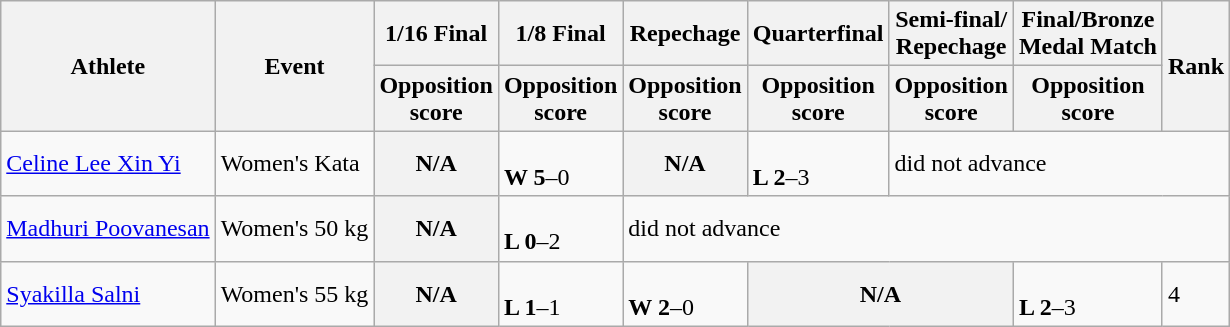<table class="wikitable">
<tr>
<th rowspan="2">Athlete</th>
<th rowspan="2">Event</th>
<th>1/16 Final</th>
<th>1/8 Final</th>
<th>Repechage</th>
<th>Quarterfinal</th>
<th>Semi-final/<br>Repechage</th>
<th>Final/Bronze<br>Medal Match</th>
<th rowspan="2">Rank</th>
</tr>
<tr>
<th>Opposition<br> score</th>
<th>Opposition<br> score</th>
<th>Opposition<br> score</th>
<th>Opposition<br> score</th>
<th>Opposition<br> score</th>
<th>Opposition<br> score</th>
</tr>
<tr>
<td><a href='#'>Celine Lee Xin Yi</a></td>
<td>Women's Kata</td>
<th>N/A</th>
<td><br><strong>W 5</strong>–0</td>
<th>N/A</th>
<td><br><strong>L 2</strong>–3</td>
<td colspan="3">did not advance</td>
</tr>
<tr>
<td><a href='#'>Madhuri Poovanesan</a></td>
<td>Women's 50 kg</td>
<th>N/A</th>
<td><br><strong>L 0</strong>–2</td>
<td colspan="5">did not advance</td>
</tr>
<tr>
<td><a href='#'>Syakilla Salni</a></td>
<td>Women's 55 kg</td>
<th>N/A</th>
<td><br><strong>L 1</strong>–1</td>
<td><br><strong>W 2</strong>–0</td>
<th colspan="2">N/A</th>
<td><br><strong>L 2</strong>–3</td>
<td>4</td>
</tr>
</table>
